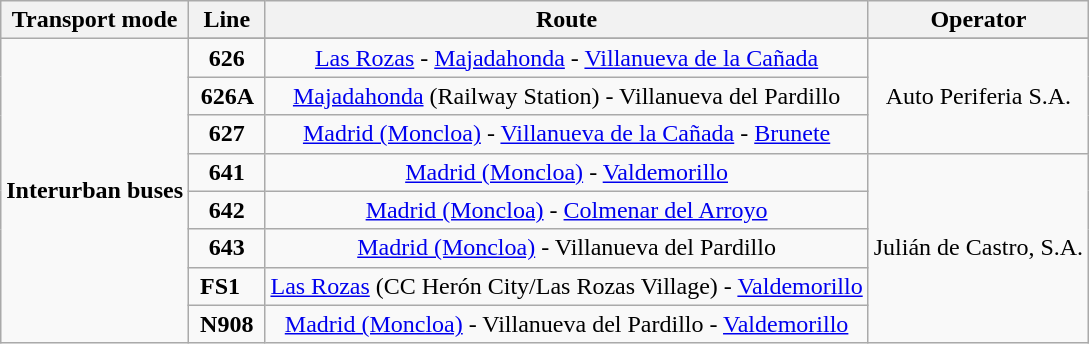<table class="wikitable">
<tr>
<th>Transport mode</th>
<th>Line</th>
<th>Route</th>
<th>Operator</th>
</tr>
<tr align="center">
<td rowspan="9"><strong>  Interurban buses</strong></td>
</tr>
<tr align="center">
<td><span><strong> 626 </strong></span></td>
<td><a href='#'>Las Rozas</a> - <a href='#'>Majadahonda</a> - <a href='#'>Villanueva de la Cañada</a></td>
<td rowspan="3">Auto Periferia S.A.</td>
</tr>
<tr align="center">
<td><span><strong> 626A </strong></span></td>
<td><a href='#'>Majadahonda</a> (Railway Station) - Villanueva del Pardillo</td>
</tr>
<tr align="center">
<td><span><strong> 627 </strong></span></td>
<td><a href='#'>Madrid (Moncloa)</a> - <a href='#'>Villanueva de la Cañada</a> - <a href='#'>Brunete</a></td>
</tr>
<tr align="center">
<td><span><strong> 641 </strong></span></td>
<td><a href='#'>Madrid (Moncloa)</a> - <a href='#'>Valdemorillo</a></td>
<td rowspan="5">Julián de Castro, S.A.</td>
</tr>
<tr align="center">
<td><span><strong> 642 </strong></span></td>
<td><a href='#'>Madrid (Moncloa)</a> - <a href='#'>Colmenar del Arroyo</a></td>
</tr>
<tr align="center">
<td><span><strong> 643 </strong></span></td>
<td><a href='#'>Madrid (Moncloa)</a> - Villanueva del Pardillo</td>
</tr>
<tr>
<td><span><strong> FS1 </strong></span></td>
<td><a href='#'>Las Rozas</a> (CC Herón City/Las Rozas Village) - <a href='#'>Valdemorillo</a></td>
</tr>
<tr align="center">
<td><span><strong> N908 </strong></span></td>
<td><a href='#'>Madrid (Moncloa)</a> - Villanueva del Pardillo - <a href='#'>Valdemorillo</a></td>
</tr>
</table>
